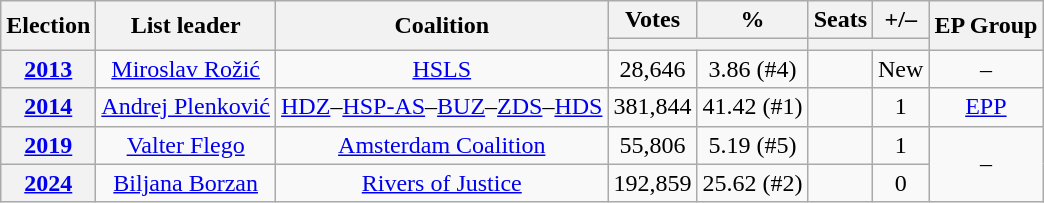<table class="wikitable" style="text-align:center;">
<tr>
<th rowspan=2>Election</th>
<th rowspan=2>List leader</th>
<th rowspan=2>Coalition</th>
<th>Votes</th>
<th>%</th>
<th>Seats</th>
<th>+/–</th>
<th rowspan=2>EP Group</th>
</tr>
<tr>
<th colspan=2></th>
<th colspan=2></th>
</tr>
<tr>
<th><a href='#'>2013</a></th>
<td><a href='#'>Miroslav Rožić</a></td>
<td><a href='#'>HSLS</a></td>
<td>28,646</td>
<td>3.86 (#4)</td>
<td></td>
<td>New</td>
<td>–</td>
</tr>
<tr>
<th><a href='#'>2014</a></th>
<td><a href='#'>Andrej Plenković</a></td>
<td><a href='#'>HDZ</a>–<a href='#'>HSP-AS</a>–<a href='#'>BUZ</a>–<a href='#'>ZDS</a>–<a href='#'>HDS</a></td>
<td>381,844</td>
<td>41.42 (#1)</td>
<td></td>
<td> 1</td>
<td><a href='#'>EPP</a></td>
</tr>
<tr>
<th><a href='#'>2019</a></th>
<td><a href='#'>Valter Flego</a></td>
<td><a href='#'>Amsterdam Coalition</a></td>
<td>55,806</td>
<td>5.19 (#5)</td>
<td></td>
<td> 1</td>
<td rowspan=2>–</td>
</tr>
<tr>
<th><a href='#'>2024</a></th>
<td><a href='#'>Biljana Borzan</a></td>
<td><a href='#'>Rivers of Justice</a></td>
<td>192,859</td>
<td>25.62 (#2)</td>
<td></td>
<td> 0</td>
</tr>
</table>
